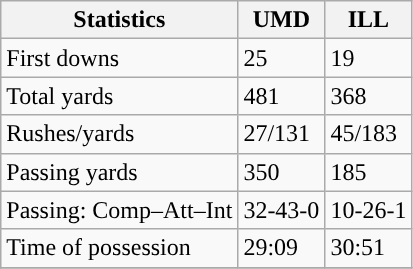<table class="wikitable" style="float: left;">
<tr>
<th>Statistics</th>
<th>UMD</th>
<th>ILL</th>
</tr>
<tr>
<td>First downs</td>
<td>25</td>
<td>19</td>
</tr>
<tr>
<td>Total yards</td>
<td>481</td>
<td>368</td>
</tr>
<tr>
<td>Rushes/yards</td>
<td>27/131</td>
<td>45/183</td>
</tr>
<tr>
<td>Passing yards</td>
<td>350</td>
<td>185</td>
</tr>
<tr>
<td>Passing: Comp–Att–Int</td>
<td>32-43-0</td>
<td>10-26-1</td>
</tr>
<tr>
<td>Time of possession</td>
<td>29:09</td>
<td>30:51</td>
</tr>
<tr>
</tr>
</table>
